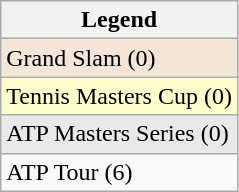<table class="wikitable sortable mw-collapsible mw-collapsed">
<tr>
<th>Legend</th>
</tr>
<tr style="background:#f3e6d7;">
<td>Grand Slam (0)</td>
</tr>
<tr style="background:#ffc;">
<td>Tennis Masters Cup (0)</td>
</tr>
<tr style="background:#e9e9e9;">
<td>ATP Masters Series (0)</td>
</tr>
<tr>
<td>ATP Tour (6)</td>
</tr>
</table>
